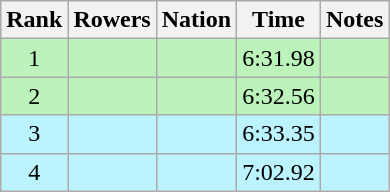<table class="wikitable sortable" style=text-align:center>
<tr>
<th>Rank</th>
<th>Rowers</th>
<th>Nation</th>
<th>Time</th>
<th>Notes</th>
</tr>
<tr bgcolor=bbf3bb>
<td>1</td>
<td align=left></td>
<td align=left></td>
<td>6:31.98</td>
<td></td>
</tr>
<tr bgcolor=bbf3bb>
<td>2</td>
<td align=left></td>
<td align=left></td>
<td>6:32.56</td>
<td></td>
</tr>
<tr bgcolor=bbf3ff>
<td>3</td>
<td align=left></td>
<td align=left></td>
<td>6:33.35</td>
<td></td>
</tr>
<tr bgcolor=bbf3ff>
<td>4</td>
<td align=left></td>
<td align=left></td>
<td>7:02.92</td>
<td></td>
</tr>
</table>
